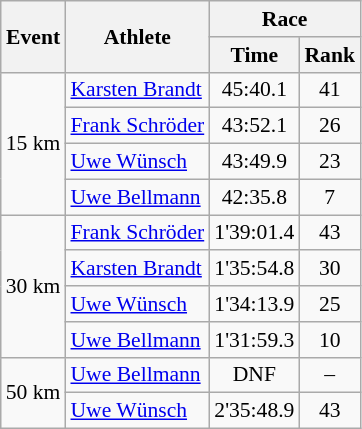<table class="wikitable" border="1" style="font-size:90%">
<tr>
<th rowspan=2>Event</th>
<th rowspan=2>Athlete</th>
<th colspan=2>Race</th>
</tr>
<tr>
<th>Time</th>
<th>Rank</th>
</tr>
<tr>
<td rowspan=4>15 km</td>
<td><a href='#'>Karsten Brandt</a></td>
<td align=center>45:40.1</td>
<td align=center>41</td>
</tr>
<tr>
<td><a href='#'>Frank Schröder</a></td>
<td align=center>43:52.1</td>
<td align=center>26</td>
</tr>
<tr>
<td><a href='#'>Uwe Wünsch</a></td>
<td align=center>43:49.9</td>
<td align=center>23</td>
</tr>
<tr>
<td><a href='#'>Uwe Bellmann</a></td>
<td align=center>42:35.8</td>
<td align=center>7</td>
</tr>
<tr>
<td rowspan=4>30 km</td>
<td><a href='#'>Frank Schröder</a></td>
<td align=center>1'39:01.4</td>
<td align=center>43</td>
</tr>
<tr>
<td><a href='#'>Karsten Brandt</a></td>
<td align=center>1'35:54.8</td>
<td align=center>30</td>
</tr>
<tr>
<td><a href='#'>Uwe Wünsch</a></td>
<td align=center>1'34:13.9</td>
<td align=center>25</td>
</tr>
<tr>
<td><a href='#'>Uwe Bellmann</a></td>
<td align=center>1'31:59.3</td>
<td align=center>10</td>
</tr>
<tr>
<td rowspan=2>50 km</td>
<td><a href='#'>Uwe Bellmann</a></td>
<td align=center>DNF</td>
<td align=center>–</td>
</tr>
<tr>
<td><a href='#'>Uwe Wünsch</a></td>
<td align=center>2'35:48.9</td>
<td align=center>43</td>
</tr>
</table>
